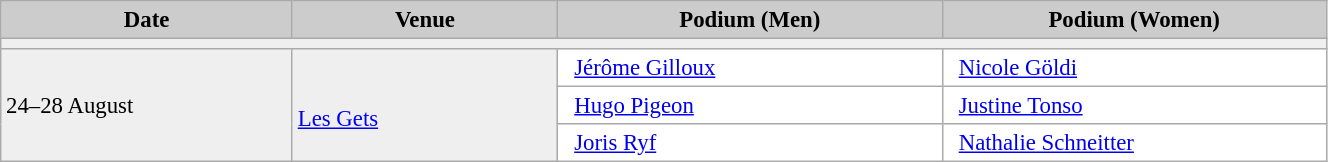<table class="wikitable" width=70% bgcolor="#f7f8ff" cellpadding="3" cellspacing="0" border="1" style="font-size: 95%; border: gray solid 1px; border-collapse: collapse;">
<tr bgcolor="#CCCCCC">
<td align="center"><strong>Date</strong></td>
<td width=20% align="center"><strong>Venue</strong></td>
<td width=29% align="center"><strong>Podium (Men)</strong></td>
<td width=29% align="center"><strong>Podium (Women)</strong></td>
</tr>
<tr bgcolor="#EFEFEF">
<td colspan=4></td>
</tr>
<tr bgcolor="#EFEFEF">
<td rowspan=3>24–28 August</td>
<td rowspan=3><br><a href='#'>Les Gets</a></td>
<td bgcolor="#ffffff">    <a href='#'>Jérôme Gilloux</a></td>
<td bgcolor="#ffffff">    <a href='#'>Nicole Göldi</a></td>
</tr>
<tr>
<td bgcolor="#ffffff">    <a href='#'>Hugo Pigeon</a></td>
<td bgcolor="#ffffff">    <a href='#'>Justine Tonso</a></td>
</tr>
<tr>
<td bgcolor="#ffffff">    <a href='#'>Joris Ryf</a></td>
<td bgcolor="#ffffff">    <a href='#'>Nathalie Schneitter</a></td>
</tr>
</table>
